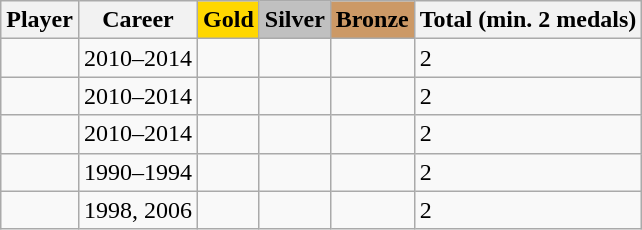<table class="wikitable sortable">
<tr>
<th>Player</th>
<th>Career</th>
<th style="background-color:gold">Gold</th>
<th style="background-color:silver">Silver</th>
<th style="background-color:#cc9966">Bronze</th>
<th>Total (min. 2 medals)</th>
</tr>
<tr>
<td></td>
<td>2010–2014</td>
<td> </td>
<td></td>
<td></td>
<td>2</td>
</tr>
<tr>
<td></td>
<td>2010–2014</td>
<td> </td>
<td></td>
<td></td>
<td>2</td>
</tr>
<tr>
<td></td>
<td>2010–2014</td>
<td> </td>
<td></td>
<td></td>
<td>2</td>
</tr>
<tr>
<td></td>
<td>1990–1994</td>
<td></td>
<td></td>
<td></td>
<td>2</td>
</tr>
<tr>
<td></td>
<td>1998, 2006</td>
<td></td>
<td></td>
<td> </td>
<td>2</td>
</tr>
</table>
